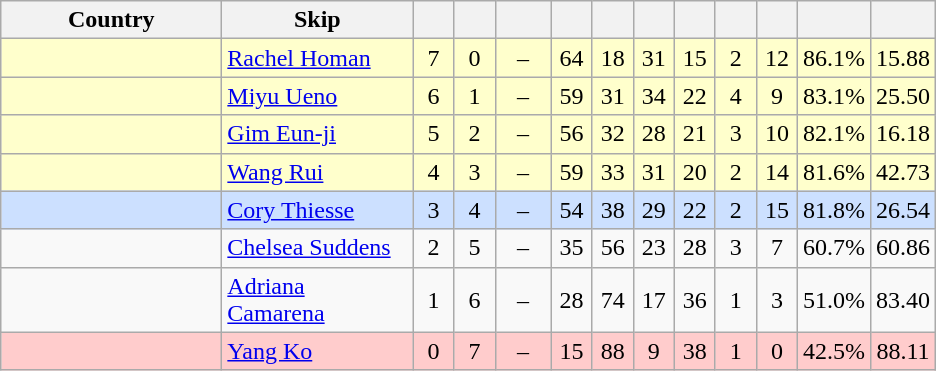<table class=wikitable style="text-align:center;">
<tr>
<th width=140>Country</th>
<th width=120>Skip</th>
<th width=20></th>
<th width=20></th>
<th width=30></th>
<th width=20></th>
<th width=20></th>
<th width=20></th>
<th width=20></th>
<th width=20></th>
<th width=20></th>
<th width=20></th>
<th width=20></th>
</tr>
<tr bgcolor=#ffffcc>
<td style="text-align:left;"></td>
<td style="text-align:left;"><a href='#'>Rachel Homan</a></td>
<td>7</td>
<td>0</td>
<td>–</td>
<td>64</td>
<td>18</td>
<td>31</td>
<td>15</td>
<td>2</td>
<td>12</td>
<td>86.1%</td>
<td>15.88</td>
</tr>
<tr bgcolor=#ffffcc>
<td style="text-align:left;"></td>
<td style="text-align:left;"><a href='#'>Miyu Ueno</a></td>
<td>6</td>
<td>1</td>
<td>–</td>
<td>59</td>
<td>31</td>
<td>34</td>
<td>22</td>
<td>4</td>
<td>9</td>
<td>83.1%</td>
<td>25.50</td>
</tr>
<tr bgcolor=#ffffcc>
<td style="text-align:left;"></td>
<td style="text-align:left;"><a href='#'>Gim Eun-ji</a></td>
<td>5</td>
<td>2</td>
<td>–</td>
<td>56</td>
<td>32</td>
<td>28</td>
<td>21</td>
<td>3</td>
<td>10</td>
<td>82.1%</td>
<td>16.18</td>
</tr>
<tr bgcolor=#ffffcc>
<td style="text-align:left;"></td>
<td style="text-align:left;"><a href='#'>Wang Rui</a></td>
<td>4</td>
<td>3</td>
<td>–</td>
<td>59</td>
<td>33</td>
<td>31</td>
<td>20</td>
<td>2</td>
<td>14</td>
<td>81.6%</td>
<td>42.73</td>
</tr>
<tr bgcolor=#CCEGFF>
<td style="text-align:left;"></td>
<td style="text-align:left;"><a href='#'>Cory Thiesse</a></td>
<td>3</td>
<td>4</td>
<td>–</td>
<td>54</td>
<td>38</td>
<td>29</td>
<td>22</td>
<td>2</td>
<td>15</td>
<td>81.8%</td>
<td>26.54</td>
</tr>
<tr>
<td style="text-align:left;"></td>
<td style="text-align:left;"><a href='#'>Chelsea Suddens</a></td>
<td>2</td>
<td>5</td>
<td>–</td>
<td>35</td>
<td>56</td>
<td>23</td>
<td>28</td>
<td>3</td>
<td>7</td>
<td>60.7%</td>
<td>60.86</td>
</tr>
<tr>
<td style="text-align:left;"></td>
<td style="text-align:left;"><a href='#'>Adriana Camarena</a></td>
<td>1</td>
<td>6</td>
<td>–</td>
<td>28</td>
<td>74</td>
<td>17</td>
<td>36</td>
<td>1</td>
<td>3</td>
<td>51.0%</td>
<td>83.40</td>
</tr>
<tr bgcolor=#ffcccc>
<td style="text-align:left;"></td>
<td style="text-align:left;"><a href='#'>Yang Ko</a></td>
<td>0</td>
<td>7</td>
<td>–</td>
<td>15</td>
<td>88</td>
<td>9</td>
<td>38</td>
<td>1</td>
<td>0</td>
<td>42.5%</td>
<td>88.11</td>
</tr>
</table>
